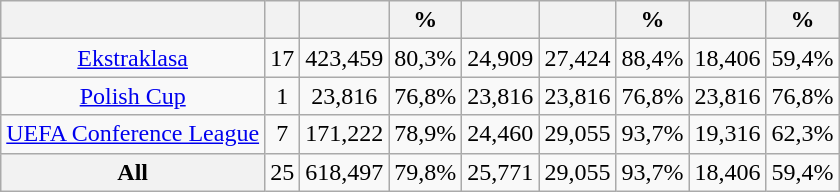<table class="wikitable sortable" style="text-align: center;">
<tr>
<th></th>
<th></th>
<th></th>
<th>%</th>
<th></th>
<th></th>
<th>%</th>
<th></th>
<th>%</th>
</tr>
<tr>
<td><a href='#'>Ekstraklasa</a></td>
<td>17</td>
<td>423,459</td>
<td>80,3%</td>
<td>24,909</td>
<td>27,424</td>
<td>88,4%</td>
<td>18,406</td>
<td>59,4%</td>
</tr>
<tr>
<td><a href='#'>Polish Cup</a></td>
<td>1</td>
<td>23,816</td>
<td>76,8%</td>
<td>23,816</td>
<td>23,816</td>
<td>76,8%</td>
<td>23,816</td>
<td>76,8%</td>
</tr>
<tr>
<td><a href='#'>UEFA Conference League</a></td>
<td>7</td>
<td>171,222</td>
<td>78,9%</td>
<td>24,460</td>
<td>29,055</td>
<td>93,7%</td>
<td>19,316</td>
<td>62,3%</td>
</tr>
<tr>
<th>All</th>
<td>25</td>
<td>618,497</td>
<td>79,8%</td>
<td>25,771</td>
<td>29,055</td>
<td>93,7%</td>
<td>18,406</td>
<td>59,4%</td>
</tr>
</table>
